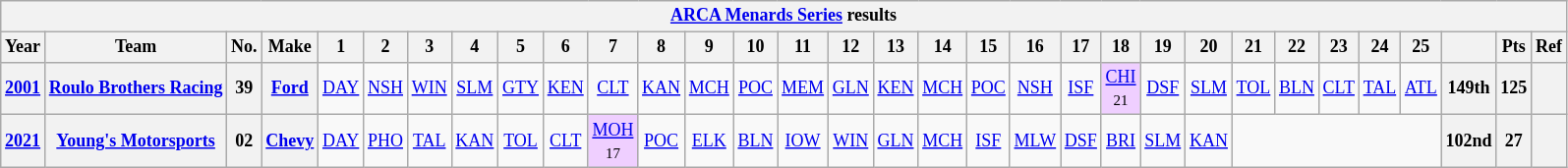<table class="wikitable" style="text-align:center; font-size:75%">
<tr>
<th colspan=32><a href='#'>ARCA Menards Series</a> results</th>
</tr>
<tr>
<th>Year</th>
<th>Team</th>
<th>No.</th>
<th>Make</th>
<th>1</th>
<th>2</th>
<th>3</th>
<th>4</th>
<th>5</th>
<th>6</th>
<th>7</th>
<th>8</th>
<th>9</th>
<th>10</th>
<th>11</th>
<th>12</th>
<th>13</th>
<th>14</th>
<th>15</th>
<th>16</th>
<th>17</th>
<th>18</th>
<th>19</th>
<th>20</th>
<th>21</th>
<th>22</th>
<th>23</th>
<th>24</th>
<th>25</th>
<th></th>
<th>Pts</th>
<th>Ref</th>
</tr>
<tr>
<th><a href='#'>2001</a></th>
<th><a href='#'>Roulo Brothers Racing</a></th>
<th>39</th>
<th><a href='#'>Ford</a></th>
<td><a href='#'>DAY</a></td>
<td><a href='#'>NSH</a></td>
<td><a href='#'>WIN</a></td>
<td><a href='#'>SLM</a></td>
<td><a href='#'>GTY</a></td>
<td><a href='#'>KEN</a></td>
<td><a href='#'>CLT</a></td>
<td><a href='#'>KAN</a></td>
<td><a href='#'>MCH</a></td>
<td><a href='#'>POC</a></td>
<td><a href='#'>MEM</a></td>
<td><a href='#'>GLN</a></td>
<td><a href='#'>KEN</a></td>
<td><a href='#'>MCH</a></td>
<td><a href='#'>POC</a></td>
<td><a href='#'>NSH</a></td>
<td><a href='#'>ISF</a></td>
<td style="background:#EFCFFF;"><a href='#'>CHI</a><br><small>21</small></td>
<td><a href='#'>DSF</a></td>
<td><a href='#'>SLM</a></td>
<td><a href='#'>TOL</a></td>
<td><a href='#'>BLN</a></td>
<td><a href='#'>CLT</a></td>
<td><a href='#'>TAL</a></td>
<td><a href='#'>ATL</a></td>
<th>149th</th>
<th>125</th>
<th></th>
</tr>
<tr>
<th><a href='#'>2021</a></th>
<th><a href='#'>Young's Motorsports</a></th>
<th>02</th>
<th><a href='#'>Chevy</a></th>
<td><a href='#'>DAY</a></td>
<td><a href='#'>PHO</a></td>
<td><a href='#'>TAL</a></td>
<td><a href='#'>KAN</a></td>
<td><a href='#'>TOL</a></td>
<td><a href='#'>CLT</a></td>
<td style="background:#EFCFFF;"><a href='#'>MOH</a><br><small>17</small></td>
<td><a href='#'>POC</a></td>
<td><a href='#'>ELK</a></td>
<td><a href='#'>BLN</a></td>
<td><a href='#'>IOW</a></td>
<td><a href='#'>WIN</a></td>
<td><a href='#'>GLN</a></td>
<td><a href='#'>MCH</a></td>
<td><a href='#'>ISF</a></td>
<td><a href='#'>MLW</a></td>
<td><a href='#'>DSF</a></td>
<td><a href='#'>BRI</a></td>
<td><a href='#'>SLM</a></td>
<td><a href='#'>KAN</a></td>
<td colspan=5></td>
<th>102nd</th>
<th>27</th>
<th></th>
</tr>
</table>
